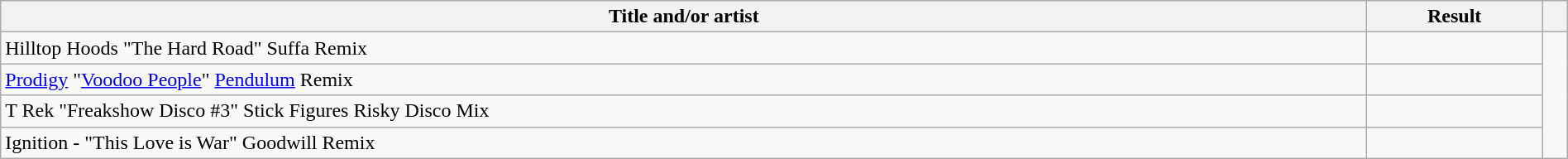<table class="wikitable" width="100%">
<tr>
<th scope="col">Title and/or artist</th>
<th scope="col">Result</th>
<th scope="col"></th>
</tr>
<tr>
<td>Hilltop Hoods "The Hard Road" Suffa Remix</td>
<td></td>
<td rowspan="4"></td>
</tr>
<tr>
<td><a href='#'>Prodigy</a> "<a href='#'>Voodoo People</a>" <a href='#'>Pendulum</a> Remix</td>
<td></td>
</tr>
<tr>
<td>T Rek "Freakshow Disco #3" Stick Figures Risky Disco Mix</td>
<td></td>
</tr>
<tr>
<td>Ignition - "This Love is War" Goodwill Remix</td>
<td></td>
</tr>
</table>
